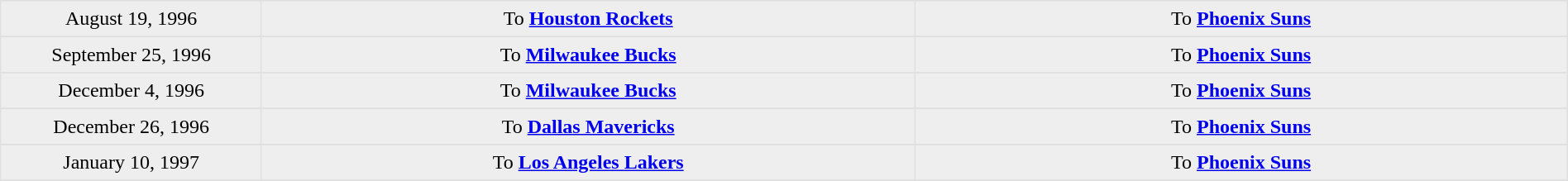<table border=1 style="border-collapse:collapse; text-align: center; width: 100%" bordercolor="#DFDFDF"  cellpadding="5">
<tr>
</tr>
<tr bgcolor="eeeeee">
<td style="width:12%">August 19, 1996<br></td>
<td style="width:30%" valign="top">To <strong><a href='#'>Houston Rockets</a></strong><br></td>
<td style="width:30%" valign="top">To <strong><a href='#'>Phoenix Suns</a></strong><br></td>
</tr>
<tr>
</tr>
<tr bgcolor="eeeeee">
<td style="width:12%">September 25, 1996<br></td>
<td style="width:30%" valign="top">To <strong><a href='#'>Milwaukee Bucks</a></strong><br></td>
<td style="width:30%" valign="top">To <strong><a href='#'>Phoenix Suns</a></strong><br></td>
</tr>
<tr>
</tr>
<tr bgcolor="eeeeee">
<td style="width:12%">December 4, 1996<br></td>
<td style="width:30%" valign="top">To <strong><a href='#'>Milwaukee Bucks</a></strong><br></td>
<td style="width:30%" valign="top">To <strong><a href='#'>Phoenix Suns</a></strong><br></td>
</tr>
<tr>
</tr>
<tr bgcolor="eeeeee">
<td style="width:12%">December 26, 1996<br></td>
<td style="width:30%" valign="top">To <strong><a href='#'>Dallas Mavericks</a></strong><br></td>
<td style="width:30%" valign="top">To <strong><a href='#'>Phoenix Suns</a></strong><br></td>
</tr>
<tr>
</tr>
<tr bgcolor="eeeeee">
<td style="width:12%">January 10, 1997<br></td>
<td style="width:30%" valign="top">To <strong><a href='#'>Los Angeles Lakers</a></strong><br></td>
<td style="width:30%" valign="top">To <strong><a href='#'>Phoenix Suns</a></strong><br></td>
</tr>
<tr>
</tr>
</table>
